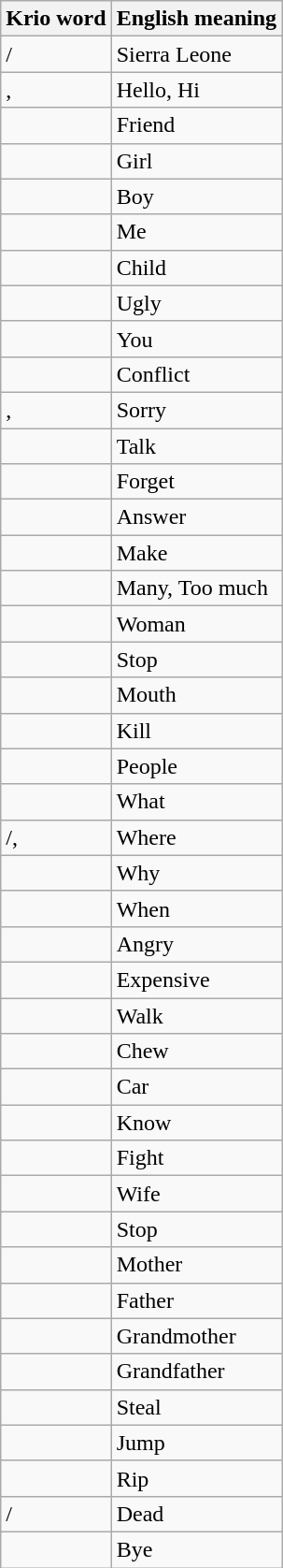<table class="wikitable">
<tr>
<th>Krio word</th>
<th>English meaning</th>
</tr>
<tr>
<td>/</td>
<td>Sierra Leone</td>
</tr>
<tr>
<td>, </td>
<td>Hello, Hi</td>
</tr>
<tr>
<td></td>
<td>Friend</td>
</tr>
<tr>
<td></td>
<td>Girl</td>
</tr>
<tr>
<td></td>
<td>Boy</td>
</tr>
<tr>
<td></td>
<td>Me</td>
</tr>
<tr>
<td></td>
<td>Child</td>
</tr>
<tr>
<td></td>
<td>Ugly</td>
</tr>
<tr>
<td></td>
<td>You</td>
</tr>
<tr>
<td></td>
<td>Conflict</td>
</tr>
<tr>
<td>, </td>
<td>Sorry</td>
</tr>
<tr>
<td></td>
<td>Talk</td>
</tr>
<tr>
<td></td>
<td>Forget</td>
</tr>
<tr>
<td></td>
<td>Answer</td>
</tr>
<tr>
<td></td>
<td>Make</td>
</tr>
<tr>
<td></td>
<td>Many, Too much</td>
</tr>
<tr>
<td></td>
<td>Woman</td>
</tr>
<tr>
<td></td>
<td>Stop</td>
</tr>
<tr>
<td></td>
<td>Mouth</td>
</tr>
<tr>
<td></td>
<td>Kill</td>
</tr>
<tr>
<td></td>
<td>People</td>
</tr>
<tr>
<td></td>
<td>What</td>
</tr>
<tr>
<td>/, </td>
<td>Where</td>
</tr>
<tr>
<td></td>
<td>Why</td>
</tr>
<tr>
<td></td>
<td>When</td>
</tr>
<tr>
<td></td>
<td>Angry</td>
</tr>
<tr>
<td></td>
<td>Expensive</td>
</tr>
<tr>
<td></td>
<td>Walk</td>
</tr>
<tr>
<td></td>
<td>Chew</td>
</tr>
<tr>
<td></td>
<td>Car</td>
</tr>
<tr>
<td></td>
<td>Know</td>
</tr>
<tr>
<td></td>
<td>Fight</td>
</tr>
<tr>
<td></td>
<td>Wife</td>
</tr>
<tr>
<td></td>
<td>Stop</td>
</tr>
<tr>
<td></td>
<td>Mother</td>
</tr>
<tr>
<td></td>
<td>Father</td>
</tr>
<tr>
<td></td>
<td>Grandmother</td>
</tr>
<tr>
<td></td>
<td>Grandfather</td>
</tr>
<tr>
<td></td>
<td>Steal</td>
</tr>
<tr>
<td></td>
<td>Jump</td>
</tr>
<tr>
<td></td>
<td>Rip</td>
</tr>
<tr>
<td>/</td>
<td>Dead</td>
</tr>
<tr>
<td></td>
<td>Bye</td>
</tr>
</table>
